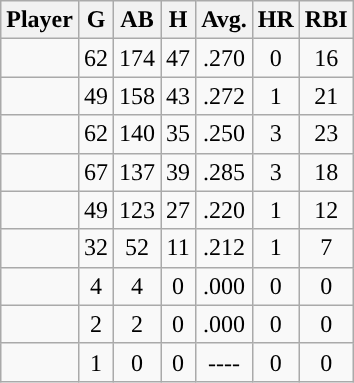<table class="wikitable sortable" style="text-align:center;">
<tr>
<th>Player</th>
<th>G</th>
<th>AB</th>
<th>H</th>
<th>Avg.</th>
<th>HR</th>
<th>RBI</th>
</tr>
<tr>
<td></td>
<td>62</td>
<td>174</td>
<td>47</td>
<td>.270</td>
<td>0</td>
<td>16</td>
</tr>
<tr>
<td></td>
<td>49</td>
<td>158</td>
<td>43</td>
<td>.272</td>
<td>1</td>
<td>21</td>
</tr>
<tr>
<td></td>
<td>62</td>
<td>140</td>
<td>35</td>
<td>.250</td>
<td>3</td>
<td>23</td>
</tr>
<tr>
<td></td>
<td>67</td>
<td>137</td>
<td>39</td>
<td>.285</td>
<td>3</td>
<td>18</td>
</tr>
<tr>
<td></td>
<td>49</td>
<td>123</td>
<td>27</td>
<td>.220</td>
<td>1</td>
<td>12</td>
</tr>
<tr>
<td></td>
<td>32</td>
<td>52</td>
<td>11</td>
<td>.212</td>
<td>1</td>
<td>7</td>
</tr>
<tr>
<td></td>
<td>4</td>
<td>4</td>
<td>0</td>
<td>.000</td>
<td>0</td>
<td>0</td>
</tr>
<tr>
<td></td>
<td>2</td>
<td>2</td>
<td>0</td>
<td>.000</td>
<td>0</td>
<td>0</td>
</tr>
<tr>
<td></td>
<td>1</td>
<td>0</td>
<td>0</td>
<td>----</td>
<td>0</td>
<td>0</td>
</tr>
</table>
